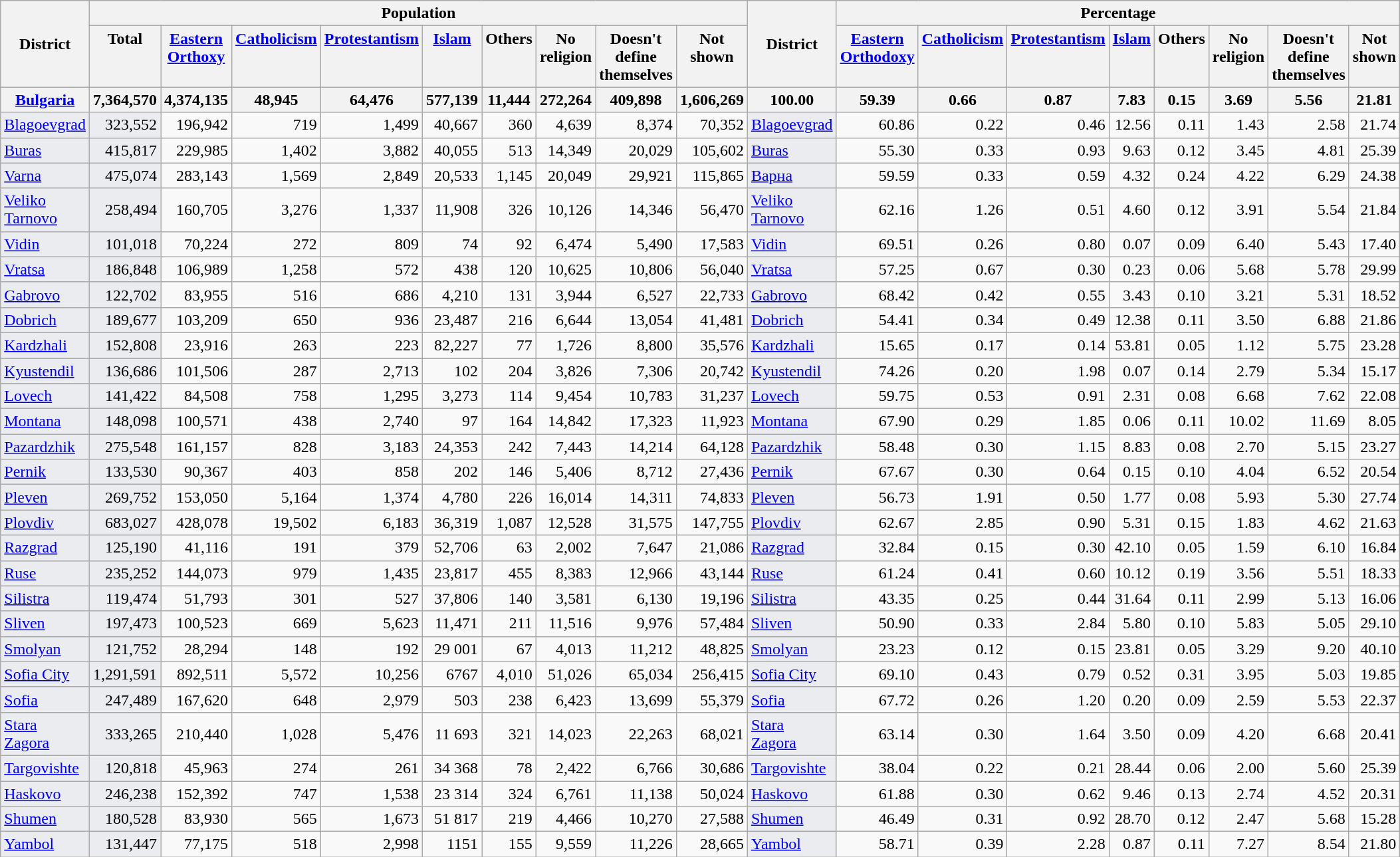<table class="wikitable sortable" style="text-align:right;">
<tr>
<th rowspan="2">District</th>
<th colspan="9">Population</th>
<th rowspan="2">District</th>
<th colspan="8">Percentage</th>
</tr>
<tr bgcolor="#ececec" valign="top">
<th>Total</th>
<th><a href='#'>Eastern Orthoxy</a></th>
<th><a href='#'>Catholicism</a></th>
<th><a href='#'>Protestantism</a></th>
<th><a href='#'>Islam</a></th>
<th>Others</th>
<th>No religion</th>
<th>Doesn't define themselves</th>
<th>Not shown</th>
<th><a href='#'>Eastern Orthodoxy</a></th>
<th><a href='#'>Catholicism</a></th>
<th><a href='#'>Protestantism</a></th>
<th><a href='#'>Islam</a></th>
<th>Others</th>
<th>No religion</th>
<th>Doesn't  define themselves</th>
<th>Not shown</th>
</tr>
<tr bgcolor="#ececec" valign="top">
<th align="center"><a href='#'>Bulgaria</a></th>
<th>7,364,570</th>
<th>4,374,135</th>
<th>48,945</th>
<th>64,476</th>
<th>577,139</th>
<th>11,444</th>
<th>272,264</th>
<th>409,898</th>
<th>1,606,269</th>
<th>100.00</th>
<th>59.39</th>
<th>0.66</th>
<th>0.87</th>
<th>7.83</th>
<th>0.15</th>
<th>3.69</th>
<th>5.56</th>
<th>21.81</th>
</tr>
<tr>
<td align="left" bgcolor="#eaecf0"><a href='#'>Blagoevgrad</a></td>
<td bgcolor="#eaecf0">323,552</td>
<td>196,942</td>
<td>719</td>
<td>1,499</td>
<td>40,667</td>
<td>360</td>
<td>4,639</td>
<td>8,374</td>
<td>70,352</td>
<td align="left" bgcolor="#eaecf0"><a href='#'>Blagoevgrad</a></td>
<td>60.86</td>
<td>0.22</td>
<td>0.46</td>
<td>12.56</td>
<td>0.11</td>
<td>1.43</td>
<td>2.58</td>
<td>21.74</td>
</tr>
<tr>
<td align="left" bgcolor="#eaecf0"><a href='#'>Buras</a></td>
<td bgcolor="#eaecf0">415,817</td>
<td>229,985</td>
<td>1,402</td>
<td>3,882</td>
<td>40,055</td>
<td>513</td>
<td>14,349</td>
<td>20,029</td>
<td>105,602</td>
<td align="left" bgcolor="#eaecf0"><a href='#'>Buras</a></td>
<td>55.30</td>
<td>0.33</td>
<td>0.93</td>
<td>9.63</td>
<td>0.12</td>
<td>3.45</td>
<td>4.81</td>
<td>25.39</td>
</tr>
<tr>
<td align="left" bgcolor="#eaecf0"><a href='#'>Varna</a></td>
<td bgcolor="#eaecf0">475,074</td>
<td>283,143</td>
<td>1,569</td>
<td>2,849</td>
<td>20,533</td>
<td>1,145</td>
<td>20,049</td>
<td>29,921</td>
<td>115,865</td>
<td align="left" bgcolor="#eaecf0"><a href='#'>Варна</a></td>
<td>59.59</td>
<td>0.33</td>
<td>0.59</td>
<td>4.32</td>
<td>0.24</td>
<td>4.22</td>
<td>6.29</td>
<td>24.38</td>
</tr>
<tr>
<td align="left" bgcolor="#eaecf0"><a href='#'>Veliko Tarnovo</a></td>
<td bgcolor="#eaecf0">258,494</td>
<td>160,705</td>
<td>3,276</td>
<td>1,337</td>
<td>11,908</td>
<td>326</td>
<td>10,126</td>
<td>14,346</td>
<td>56,470</td>
<td align="left" bgcolor="#eaecf0"><a href='#'>Veliko Tarnovo</a></td>
<td>62.16</td>
<td>1.26</td>
<td>0.51</td>
<td>4.60</td>
<td>0.12</td>
<td>3.91</td>
<td>5.54</td>
<td>21.84</td>
</tr>
<tr>
<td align="left" bgcolor="#eaecf0"><a href='#'>Vidin</a></td>
<td bgcolor="#eaecf0">101,018</td>
<td>70,224</td>
<td>272</td>
<td>809</td>
<td>74</td>
<td>92</td>
<td>6,474</td>
<td>5,490</td>
<td>17,583</td>
<td align="left" bgcolor="#eaecf0"><a href='#'>Vidin</a></td>
<td>69.51</td>
<td>0.26</td>
<td>0.80</td>
<td>0.07</td>
<td>0.09</td>
<td>6.40</td>
<td>5.43</td>
<td>17.40</td>
</tr>
<tr>
<td align="left" bgcolor="#eaecf0"><a href='#'>Vratsa</a></td>
<td bgcolor="#eaecf0">186,848</td>
<td>106,989</td>
<td>1,258</td>
<td>572</td>
<td>438</td>
<td>120</td>
<td>10,625</td>
<td>10,806</td>
<td>56,040</td>
<td align="left" bgcolor="#eaecf0"><a href='#'>Vratsa</a></td>
<td>57.25</td>
<td>0.67</td>
<td>0.30</td>
<td>0.23</td>
<td>0.06</td>
<td>5.68</td>
<td>5.78</td>
<td>29.99</td>
</tr>
<tr>
<td align="left" bgcolor="#eaecf0"><a href='#'>Gabrovo</a></td>
<td bgcolor="#eaecf0">122,702</td>
<td>83,955</td>
<td>516</td>
<td>686</td>
<td>4,210</td>
<td>131</td>
<td>3,944</td>
<td>6,527</td>
<td>22,733</td>
<td align="left" bgcolor="#eaecf0"><a href='#'>Gabrovo</a></td>
<td>68.42</td>
<td>0.42</td>
<td>0.55</td>
<td>3.43</td>
<td>0.10</td>
<td>3.21</td>
<td>5.31</td>
<td>18.52</td>
</tr>
<tr>
<td align="left" bgcolor="#eaecf0"><a href='#'>Dobrich</a></td>
<td bgcolor="#eaecf0">189,677</td>
<td>103,209</td>
<td>650</td>
<td>936</td>
<td>23,487</td>
<td>216</td>
<td>6,644</td>
<td>13,054</td>
<td>41,481</td>
<td align="left" bgcolor="#eaecf0"><a href='#'>Dobrich</a></td>
<td>54.41</td>
<td>0.34</td>
<td>0.49</td>
<td>12.38</td>
<td>0.11</td>
<td>3.50</td>
<td>6.88</td>
<td>21.86</td>
</tr>
<tr>
<td align="left" bgcolor="#eaecf0"><a href='#'>Kardzhali</a></td>
<td bgcolor="#eaecf0">152,808</td>
<td>23,916</td>
<td>263</td>
<td>223</td>
<td>82,227</td>
<td>77</td>
<td>1,726</td>
<td>8,800</td>
<td>35,576</td>
<td align="left" bgcolor="#eaecf0"><a href='#'>Kardzhali</a></td>
<td>15.65</td>
<td>0.17</td>
<td>0.14</td>
<td>53.81</td>
<td>0.05</td>
<td>1.12</td>
<td>5.75</td>
<td>23.28</td>
</tr>
<tr>
<td align="left" bgcolor="#eaecf0"><a href='#'>Kyustendil</a></td>
<td bgcolor="#eaecf0">136,686</td>
<td>101,506</td>
<td>287</td>
<td>2,713</td>
<td>102</td>
<td>204</td>
<td>3,826</td>
<td>7,306</td>
<td>20,742</td>
<td align="left" bgcolor="#eaecf0"><a href='#'>Kyustendil</a></td>
<td>74.26</td>
<td>0.20</td>
<td>1.98</td>
<td>0.07</td>
<td>0.14</td>
<td>2.79</td>
<td>5.34</td>
<td>15.17</td>
</tr>
<tr>
<td align="left" bgcolor="#eaecf0"><a href='#'>Lovech</a></td>
<td bgcolor="#eaecf0">141,422</td>
<td>84,508</td>
<td>758</td>
<td>1,295</td>
<td>3,273</td>
<td>114</td>
<td>9,454</td>
<td>10,783</td>
<td>31,237</td>
<td align="left" bgcolor="#eaecf0"><a href='#'>Lovech</a></td>
<td>59.75</td>
<td>0.53</td>
<td>0.91</td>
<td>2.31</td>
<td>0.08</td>
<td>6.68</td>
<td>7.62</td>
<td>22.08</td>
</tr>
<tr>
<td align="left" bgcolor="#eaecf0"><a href='#'>Montana</a></td>
<td bgcolor="#eaecf0">148,098</td>
<td>100,571</td>
<td>438</td>
<td>2,740</td>
<td>97</td>
<td>164</td>
<td>14,842</td>
<td>17,323</td>
<td>11,923</td>
<td align="left" bgcolor="#eaecf0"><a href='#'>Montana</a></td>
<td>67.90</td>
<td>0.29</td>
<td>1.85</td>
<td>0.06</td>
<td>0.11</td>
<td>10.02</td>
<td>11.69</td>
<td>8.05</td>
</tr>
<tr>
<td align="left" bgcolor="#eaecf0"><a href='#'>Pazardzhik</a></td>
<td bgcolor="#eaecf0">275,548</td>
<td>161,157</td>
<td>828</td>
<td>3,183</td>
<td>24,353</td>
<td>242</td>
<td>7,443</td>
<td>14,214</td>
<td>64,128</td>
<td align="left" bgcolor="#eaecf0"><a href='#'>Pazardzhik</a></td>
<td>58.48</td>
<td>0.30</td>
<td>1.15</td>
<td>8.83</td>
<td>0.08</td>
<td>2.70</td>
<td>5.15</td>
<td>23.27</td>
</tr>
<tr>
<td align="left" bgcolor="#eaecf0"><a href='#'>Pernik</a></td>
<td bgcolor="#eaecf0">133,530</td>
<td>90,367</td>
<td>403</td>
<td>858</td>
<td>202</td>
<td>146</td>
<td>5,406</td>
<td>8,712</td>
<td>27,436</td>
<td align="left" bgcolor="#eaecf0"><a href='#'>Pernik</a></td>
<td>67.67</td>
<td>0.30</td>
<td>0.64</td>
<td>0.15</td>
<td>0.10</td>
<td>4.04</td>
<td>6.52</td>
<td>20.54</td>
</tr>
<tr>
<td align="left" bgcolor="#eaecf0"><a href='#'>Pleven</a></td>
<td bgcolor="#eaecf0">269,752</td>
<td>153,050</td>
<td>5,164</td>
<td>1,374</td>
<td>4,780</td>
<td>226</td>
<td>16,014</td>
<td>14,311</td>
<td>74,833</td>
<td align="left" bgcolor="#eaecf0"><a href='#'>Pleven</a></td>
<td>56.73</td>
<td>1.91</td>
<td>0.50</td>
<td>1.77</td>
<td>0.08</td>
<td>5.93</td>
<td>5.30</td>
<td>27.74</td>
</tr>
<tr>
<td align="left" bgcolor="#eaecf0"><a href='#'>Plovdiv</a></td>
<td bgcolor="#eaecf0">683,027</td>
<td>428,078</td>
<td>19,502</td>
<td>6,183</td>
<td>36,319</td>
<td>1,087</td>
<td>12,528</td>
<td>31,575</td>
<td>147,755</td>
<td align="left" bgcolor="#eaecf0"><a href='#'>Plovdiv</a></td>
<td>62.67</td>
<td>2.85</td>
<td>0.90</td>
<td>5.31</td>
<td>0.15</td>
<td>1.83</td>
<td>4.62</td>
<td>21.63</td>
</tr>
<tr>
<td align="left" bgcolor="#eaecf0"><a href='#'>Razgrad</a></td>
<td bgcolor="#eaecf0">125,190</td>
<td>41,116</td>
<td>191</td>
<td>379</td>
<td>52,706</td>
<td>63</td>
<td>2,002</td>
<td>7,647</td>
<td>21,086</td>
<td align="left" bgcolor="#eaecf0"><a href='#'>Razgrad</a></td>
<td>32.84</td>
<td>0.15</td>
<td>0.30</td>
<td>42.10</td>
<td>0.05</td>
<td>1.59</td>
<td>6.10</td>
<td>16.84</td>
</tr>
<tr>
<td align="left" bgcolor="#eaecf0"><a href='#'>Ruse</a></td>
<td bgcolor="#eaecf0">235,252</td>
<td>144,073</td>
<td>979</td>
<td>1,435</td>
<td>23,817</td>
<td>455</td>
<td>8,383</td>
<td>12,966</td>
<td>43,144</td>
<td align="left" bgcolor="#eaecf0"><a href='#'>Ruse</a></td>
<td>61.24</td>
<td>0.41</td>
<td>0.60</td>
<td>10.12</td>
<td>0.19</td>
<td>3.56</td>
<td>5.51</td>
<td>18.33</td>
</tr>
<tr>
<td align="left" bgcolor="#eaecf0"><a href='#'>Silistra</a></td>
<td bgcolor="#eaecf0">119,474</td>
<td>51,793</td>
<td>301</td>
<td>527</td>
<td>37,806</td>
<td>140</td>
<td>3,581</td>
<td>6,130</td>
<td>19,196</td>
<td align="left" bgcolor="#eaecf0"><a href='#'>Silistra</a></td>
<td>43.35</td>
<td>0.25</td>
<td>0.44</td>
<td>31.64</td>
<td>0.11</td>
<td>2.99</td>
<td>5.13</td>
<td>16.06</td>
</tr>
<tr>
<td align="left" bgcolor="#eaecf0"><a href='#'>Sliven</a></td>
<td bgcolor="#eaecf0">197,473</td>
<td>100,523</td>
<td>669</td>
<td>5,623</td>
<td>11,471</td>
<td>211</td>
<td>11,516</td>
<td>9,976</td>
<td>57,484</td>
<td align="left" bgcolor="#eaecf0"><a href='#'>Sliven</a></td>
<td>50.90</td>
<td>0.33</td>
<td>2.84</td>
<td>5.80</td>
<td>0.10</td>
<td>5.83</td>
<td>5.05</td>
<td>29.10</td>
</tr>
<tr>
<td align="left" bgcolor="#eaecf0"><a href='#'>Smolyan</a></td>
<td bgcolor="#eaecf0">121,752</td>
<td>28,294</td>
<td>148</td>
<td>192</td>
<td>29 001</td>
<td>67</td>
<td>4,013</td>
<td>11,212</td>
<td>48,825</td>
<td align="left" bgcolor="#eaecf0"><a href='#'>Smolyan</a></td>
<td>23.23</td>
<td>0.12</td>
<td>0.15</td>
<td>23.81</td>
<td>0.05</td>
<td>3.29</td>
<td>9.20</td>
<td>40.10</td>
</tr>
<tr>
<td align="left" bgcolor="#eaecf0"><a href='#'>Sofia City</a></td>
<td bgcolor="#eaecf0">1,291,591</td>
<td>892,511</td>
<td>5,572</td>
<td>10,256</td>
<td>6767</td>
<td>4,010</td>
<td>51,026</td>
<td>65,034</td>
<td>256,415</td>
<td align="left" bgcolor="#eaecf0"><a href='#'>Sofia City</a></td>
<td>69.10</td>
<td>0.43</td>
<td>0.79</td>
<td>0.52</td>
<td>0.31</td>
<td>3.95</td>
<td>5.03</td>
<td>19.85</td>
</tr>
<tr>
<td align="left" bgcolor="#eaecf0"><a href='#'>Sofia</a></td>
<td bgcolor="#eaecf0">247,489</td>
<td>167,620</td>
<td>648</td>
<td>2,979</td>
<td>503</td>
<td>238</td>
<td>6,423</td>
<td>13,699</td>
<td>55,379</td>
<td align="left" bgcolor="#eaecf0"><a href='#'>Sofia</a></td>
<td>67.72</td>
<td>0.26</td>
<td>1.20</td>
<td>0.20</td>
<td>0.09</td>
<td>2.59</td>
<td>5.53</td>
<td>22.37</td>
</tr>
<tr>
<td align="left" bgcolor="#eaecf0"><a href='#'>Stara Zagora</a></td>
<td bgcolor="#eaecf0">333,265</td>
<td>210,440</td>
<td>1,028</td>
<td>5,476</td>
<td>11 693</td>
<td>321</td>
<td>14,023</td>
<td>22,263</td>
<td>68,021</td>
<td align="left" bgcolor="#eaecf0"><a href='#'>Stara Zagora</a></td>
<td>63.14</td>
<td>0.30</td>
<td>1.64</td>
<td>3.50</td>
<td>0.09</td>
<td>4.20</td>
<td>6.68</td>
<td>20.41</td>
</tr>
<tr>
<td align="left" bgcolor="#eaecf0"><a href='#'>Targovishte</a></td>
<td bgcolor="#eaecf0">120,818</td>
<td>45,963</td>
<td>274</td>
<td>261</td>
<td>34 368</td>
<td>78</td>
<td>2,422</td>
<td>6,766</td>
<td>30,686</td>
<td align="left" bgcolor="#eaecf0"><a href='#'>Targovishte</a></td>
<td>38.04</td>
<td>0.22</td>
<td>0.21</td>
<td>28.44</td>
<td>0.06</td>
<td>2.00</td>
<td>5.60</td>
<td>25.39</td>
</tr>
<tr>
<td align="left" bgcolor="#eaecf0"><a href='#'>Haskovo</a></td>
<td bgcolor="#eaecf0">246,238</td>
<td>152,392</td>
<td>747</td>
<td>1,538</td>
<td>23 314</td>
<td>324</td>
<td>6,761</td>
<td>11,138</td>
<td>50,024</td>
<td align="left" bgcolor="#eaecf0"><a href='#'>Haskovo</a></td>
<td>61.88</td>
<td>0.30</td>
<td>0.62</td>
<td>9.46</td>
<td>0.13</td>
<td>2.74</td>
<td>4.52</td>
<td>20.31</td>
</tr>
<tr>
<td align="left" bgcolor="#eaecf0"><a href='#'>Shumen</a></td>
<td bgcolor="#eaecf0">180,528</td>
<td>83,930</td>
<td>565</td>
<td>1,673</td>
<td>51 817</td>
<td>219</td>
<td>4,466</td>
<td>10,270</td>
<td>27,588</td>
<td align="left" bgcolor="#eaecf0"><a href='#'>Shumen</a></td>
<td>46.49</td>
<td>0.31</td>
<td>0.92</td>
<td>28.70</td>
<td>0.12</td>
<td>2.47</td>
<td>5.68</td>
<td>15.28</td>
</tr>
<tr>
<td align="left" bgcolor="#eaecf0"><a href='#'>Yambol</a></td>
<td bgcolor="#eaecf0">131,447</td>
<td>77,175</td>
<td>518</td>
<td>2,998</td>
<td>1151</td>
<td>155</td>
<td>9,559</td>
<td>11,226</td>
<td>28,665</td>
<td align="left" bgcolor="#eaecf0"><a href='#'>Yambol</a></td>
<td>58.71</td>
<td>0.39</td>
<td>2.28</td>
<td>0.87</td>
<td>0.11</td>
<td>7.27</td>
<td>8.54</td>
<td>21.80</td>
</tr>
</table>
